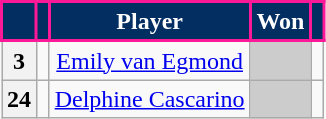<table class="wikitable sortable" style="text-align:center;">
<tr>
<th style="background:#032E62; color:white; border:2px solid #FC1896;" scope="col"></th>
<th style="background:#032E62; color:white; border:2px solid #FC1896;" scope="col"></th>
<th style="background:#032E62; color:white; border:2px solid #FC1896;" scope="col">Player</th>
<th style="background:#032E62; color:white; border:2px solid #FC1896;" scope="col">Won</th>
<th style="background:#032E62; color:white; border:2px solid #FC1896;" scope="col"></th>
</tr>
<tr>
<th scope="row">3</th>
<td></td>
<td><a href='#'>Emily van Egmond</a></td>
<td style="background:#ccc;"></td>
<td></td>
</tr>
<tr>
<th scope="row">24</th>
<td></td>
<td><a href='#'>Delphine Cascarino</a></td>
<td style="background:#ccc;"></td>
<td></td>
</tr>
</table>
